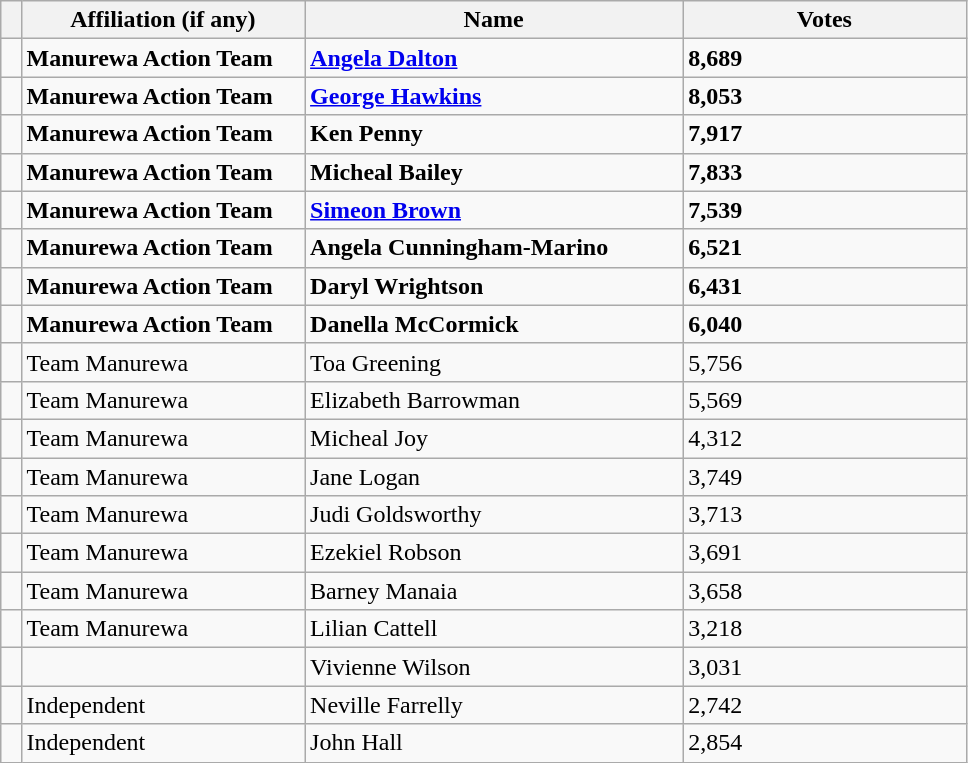<table class="wikitable" style="width:51%;">
<tr>
<th style="width:1%;"></th>
<th style="width:15%;">Affiliation (if any)</th>
<th style="width:20%;">Name</th>
<th style="width:15%;">Votes</th>
</tr>
<tr>
<td bgcolor=></td>
<td><strong>Manurewa Action Team</strong></td>
<td><strong><a href='#'>Angela Dalton</a></strong></td>
<td><strong>8,689</strong></td>
</tr>
<tr>
<td bgcolor=></td>
<td><strong>Manurewa Action Team</strong></td>
<td><strong><a href='#'>George Hawkins</a></strong></td>
<td><strong>8,053</strong></td>
</tr>
<tr>
<td bgcolor=></td>
<td><strong>Manurewa Action Team</strong></td>
<td><strong>Ken Penny</strong></td>
<td><strong>7,917</strong></td>
</tr>
<tr>
<td bgcolor=></td>
<td><strong>Manurewa Action Team</strong></td>
<td><strong>Micheal Bailey</strong></td>
<td><strong>7,833</strong></td>
</tr>
<tr>
<td bgcolor=></td>
<td><strong>Manurewa Action Team</strong></td>
<td><strong><a href='#'>Simeon Brown</a></strong></td>
<td><strong>7,539</strong></td>
</tr>
<tr>
<td bgcolor=></td>
<td><strong>Manurewa Action Team</strong></td>
<td><strong>Angela Cunningham-Marino</strong></td>
<td><strong>6,521</strong></td>
</tr>
<tr>
<td bgcolor=></td>
<td><strong>Manurewa Action Team</strong></td>
<td><strong>Daryl Wrightson</strong></td>
<td><strong>6,431</strong></td>
</tr>
<tr>
<td bgcolor=></td>
<td><strong>Manurewa Action Team</strong></td>
<td><strong>Danella McCormick</strong></td>
<td><strong>6,040</strong></td>
</tr>
<tr>
<td bgcolor=></td>
<td>Team Manurewa</td>
<td>Toa Greening</td>
<td>5,756</td>
</tr>
<tr>
<td bgcolor=></td>
<td>Team Manurewa</td>
<td>Elizabeth Barrowman</td>
<td>5,569</td>
</tr>
<tr>
<td bgcolor=></td>
<td>Team Manurewa</td>
<td>Micheal Joy</td>
<td>4,312</td>
</tr>
<tr>
<td bgcolor=></td>
<td>Team Manurewa</td>
<td>Jane Logan</td>
<td>3,749</td>
</tr>
<tr>
<td bgcolor=></td>
<td>Team Manurewa</td>
<td>Judi Goldsworthy</td>
<td>3,713</td>
</tr>
<tr>
<td bgcolor=></td>
<td>Team Manurewa</td>
<td>Ezekiel Robson</td>
<td>3,691</td>
</tr>
<tr>
<td bgcolor=></td>
<td>Team Manurewa</td>
<td>Barney Manaia</td>
<td>3,658</td>
</tr>
<tr>
<td bgcolor=></td>
<td>Team Manurewa</td>
<td>Lilian Cattell</td>
<td>3,218</td>
</tr>
<tr>
<td bgcolor=></td>
<td></td>
<td>Vivienne Wilson</td>
<td>3,031</td>
</tr>
<tr>
<td bgcolor=></td>
<td>Independent</td>
<td>Neville Farrelly</td>
<td>2,742</td>
</tr>
<tr>
<td bgcolor=></td>
<td>Independent</td>
<td>John Hall</td>
<td>2,854</td>
</tr>
</table>
